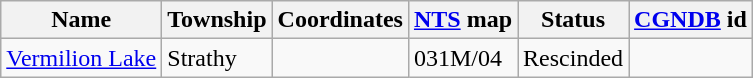<table class="wikitable sortable">
<tr>
<th>Name</th>
<th>Township</th>
<th data-sort-type="number">Coordinates</th>
<th><a href='#'>NTS</a> map</th>
<th data-sort-type="number">Status</th>
<th><a href='#'>CGNDB</a> id</th>
</tr>
<tr>
<td><a href='#'>Vermilion Lake</a></td>
<td>Strathy</td>
<td></td>
<td>031M/04</td>
<td>Rescinded</td>
<td></td>
</tr>
</table>
